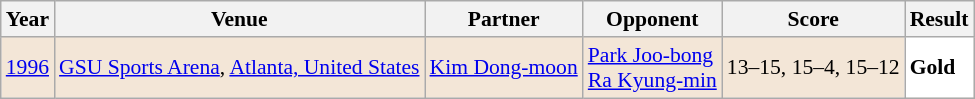<table class="sortable wikitable" style="font-size: 90%;">
<tr>
<th>Year</th>
<th>Venue</th>
<th>Partner</th>
<th>Opponent</th>
<th>Score</th>
<th>Result</th>
</tr>
<tr style="background:#F3E6D7">
<td align="center"><a href='#'>1996</a></td>
<td align="left"><a href='#'>GSU Sports Arena</a>, <a href='#'>Atlanta, United States</a></td>
<td align="left"> <a href='#'>Kim Dong-moon</a></td>
<td align="left"> <a href='#'>Park Joo-bong</a> <br>  <a href='#'>Ra Kyung-min</a></td>
<td align="left">13–15, 15–4, 15–12</td>
<td style="text-align:left; background:white"> <strong>Gold</strong></td>
</tr>
</table>
